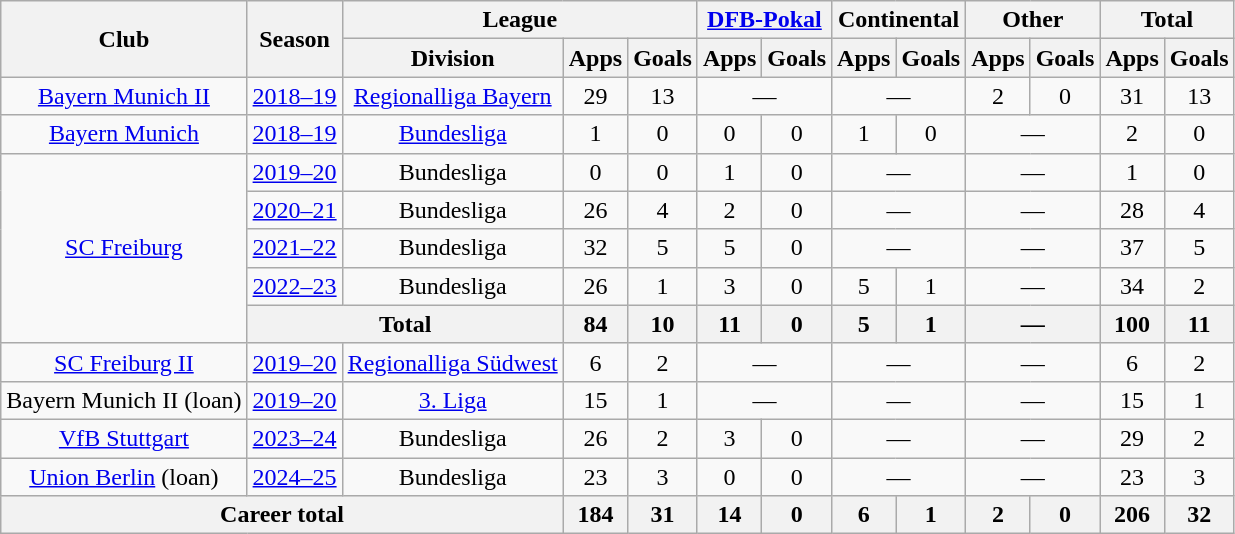<table class="wikitable" style="text-align:center">
<tr>
<th rowspan="2">Club</th>
<th rowspan="2">Season</th>
<th colspan="3">League</th>
<th colspan="2"><a href='#'>DFB-Pokal</a></th>
<th colspan="2">Continental</th>
<th colspan="2">Other</th>
<th colspan="2">Total</th>
</tr>
<tr>
<th>Division</th>
<th>Apps</th>
<th>Goals</th>
<th>Apps</th>
<th>Goals</th>
<th>Apps</th>
<th>Goals</th>
<th>Apps</th>
<th>Goals</th>
<th>Apps</th>
<th>Goals</th>
</tr>
<tr>
<td><a href='#'>Bayern Munich II</a></td>
<td><a href='#'>2018–19</a></td>
<td><a href='#'>Regionalliga Bayern</a></td>
<td>29</td>
<td>13</td>
<td colspan=2">—</td>
<td colspan=2">—</td>
<td>2</td>
<td>0</td>
<td>31</td>
<td>13</td>
</tr>
<tr>
<td><a href='#'>Bayern Munich</a></td>
<td><a href='#'>2018–19</a></td>
<td><a href='#'>Bundesliga</a></td>
<td>1</td>
<td>0</td>
<td>0</td>
<td>0</td>
<td>1</td>
<td>0</td>
<td colspan=2">—</td>
<td>2</td>
<td>0</td>
</tr>
<tr>
<td rowspan="5"><a href='#'>SC Freiburg</a></td>
<td><a href='#'>2019–20</a></td>
<td>Bundesliga</td>
<td>0</td>
<td>0</td>
<td>1</td>
<td>0</td>
<td colspan="2">—</td>
<td colspan="2">—</td>
<td>1</td>
<td>0</td>
</tr>
<tr>
<td><a href='#'>2020–21</a></td>
<td>Bundesliga</td>
<td>26</td>
<td>4</td>
<td>2</td>
<td>0</td>
<td colspan="2">—</td>
<td colspan="2">—</td>
<td>28</td>
<td>4</td>
</tr>
<tr>
<td><a href='#'>2021–22</a></td>
<td>Bundesliga</td>
<td>32</td>
<td>5</td>
<td>5</td>
<td>0</td>
<td colspan="2">—</td>
<td colspan="2">—</td>
<td>37</td>
<td>5</td>
</tr>
<tr>
<td><a href='#'>2022–23</a></td>
<td>Bundesliga</td>
<td>26</td>
<td>1</td>
<td>3</td>
<td>0</td>
<td>5</td>
<td>1</td>
<td colspan="2">—</td>
<td>34</td>
<td>2</td>
</tr>
<tr>
<th colspan="2">Total</th>
<th>84</th>
<th>10</th>
<th>11</th>
<th>0</th>
<th>5</th>
<th>1</th>
<th colspan="2">—</th>
<th>100</th>
<th>11</th>
</tr>
<tr>
<td><a href='#'>SC Freiburg II</a></td>
<td><a href='#'>2019–20</a></td>
<td><a href='#'>Regionalliga Südwest</a></td>
<td>6</td>
<td>2</td>
<td colspan="2">—</td>
<td colspan="2">—</td>
<td colspan="2">—</td>
<td>6</td>
<td>2</td>
</tr>
<tr>
<td>Bayern Munich II (loan)</td>
<td><a href='#'>2019–20</a></td>
<td><a href='#'>3. Liga</a></td>
<td>15</td>
<td>1</td>
<td colspan=2">—</td>
<td colspan=2">—</td>
<td colspan=2">—</td>
<td>15</td>
<td>1</td>
</tr>
<tr>
<td><a href='#'>VfB Stuttgart</a></td>
<td><a href='#'>2023–24</a></td>
<td>Bundesliga</td>
<td>26</td>
<td>2</td>
<td>3</td>
<td>0</td>
<td colspan=2">—</td>
<td colspan=2">—</td>
<td>29</td>
<td>2</td>
</tr>
<tr>
<td><a href='#'>Union Berlin</a> (loan)</td>
<td><a href='#'>2024–25</a></td>
<td>Bundesliga</td>
<td>23</td>
<td>3</td>
<td>0</td>
<td>0</td>
<td colspan=2">—</td>
<td colspan=2">—</td>
<td>23</td>
<td>3</td>
</tr>
<tr>
<th colspan="3">Career total</th>
<th>184</th>
<th>31</th>
<th>14</th>
<th>0</th>
<th>6</th>
<th>1</th>
<th>2</th>
<th>0</th>
<th>206</th>
<th>32</th>
</tr>
</table>
